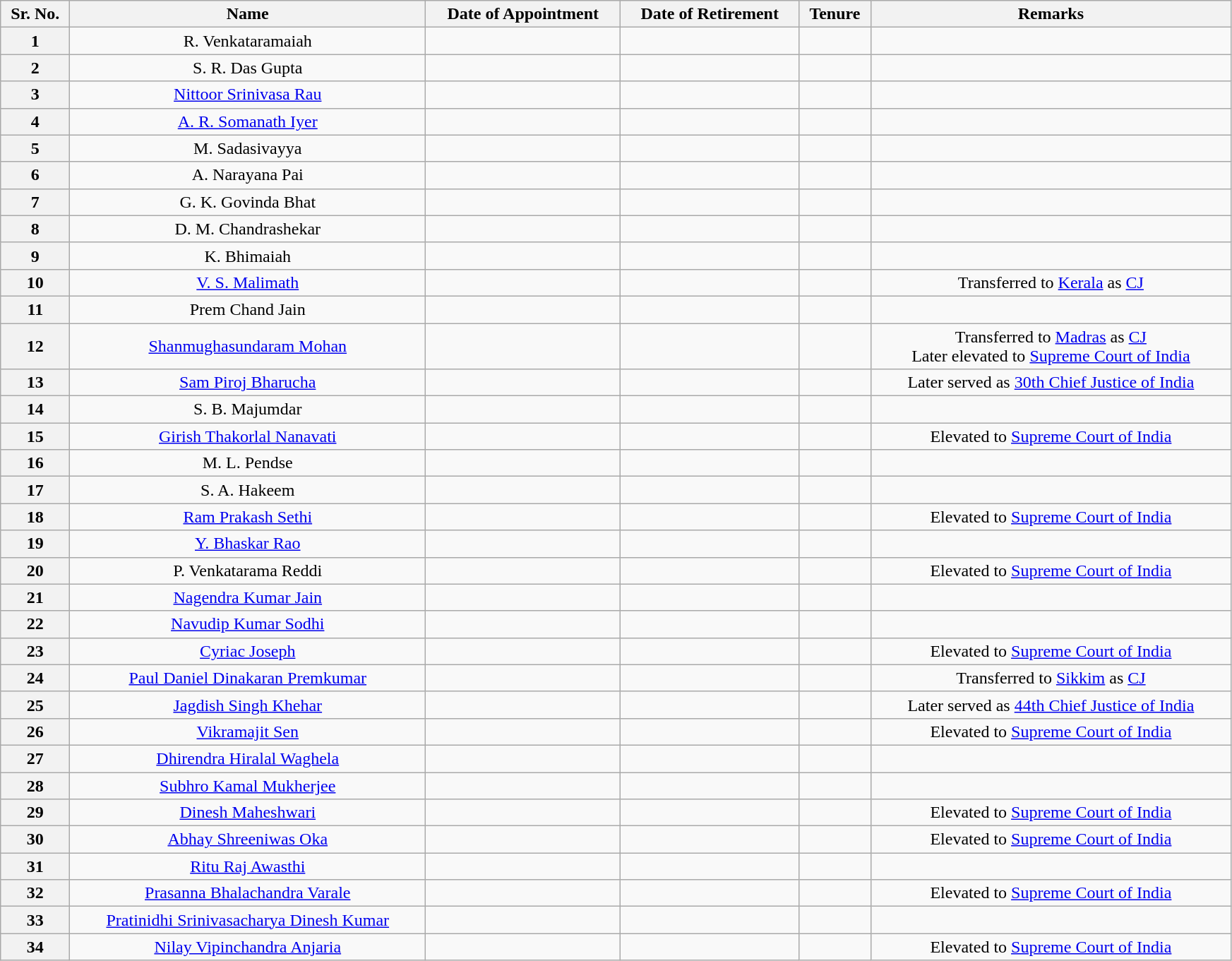<table class="wikitable sortable" style="text-align:center" width="92%">
<tr>
<th>Sr. No.</th>
<th>Name</th>
<th>Date of Appointment</th>
<th>Date of Retirement</th>
<th>Tenure</th>
<th>Remarks</th>
</tr>
<tr>
<th>1</th>
<td>R. Venkataramaiah</td>
<td></td>
<td></td>
<td></td>
<td></td>
</tr>
<tr>
<th>2</th>
<td>S. R. Das Gupta</td>
<td></td>
<td></td>
<td></td>
<td></td>
</tr>
<tr>
<th>3</th>
<td><a href='#'>Nittoor Srinivasa Rau</a></td>
<td></td>
<td></td>
<td></td>
<td></td>
</tr>
<tr>
<th>4</th>
<td><a href='#'>A. R. Somanath Iyer</a></td>
<td></td>
<td></td>
<td></td>
<td></td>
</tr>
<tr>
<th>5</th>
<td>M. Sadasivayya</td>
<td></td>
<td></td>
<td></td>
<td></td>
</tr>
<tr>
<th>6</th>
<td>A. Narayana Pai</td>
<td></td>
<td></td>
<td></td>
<td></td>
</tr>
<tr>
<th>7</th>
<td>G. K. Govinda Bhat</td>
<td></td>
<td></td>
<td></td>
<td></td>
</tr>
<tr>
<th>8</th>
<td>D. M. Chandrashekar</td>
<td></td>
<td></td>
<td></td>
<td></td>
</tr>
<tr>
<th>9</th>
<td>K. Bhimaiah</td>
<td></td>
<td></td>
<td></td>
<td></td>
</tr>
<tr>
<th>10</th>
<td><a href='#'>V. S. Malimath</a></td>
<td></td>
<td></td>
<td></td>
<td>Transferred to <a href='#'>Kerala</a> as <a href='#'>CJ</a></td>
</tr>
<tr>
<th>11</th>
<td>Prem Chand Jain</td>
<td></td>
<td></td>
<td></td>
<td></td>
</tr>
<tr>
<th>12</th>
<td><a href='#'>Shanmughasundaram Mohan</a></td>
<td></td>
<td></td>
<td></td>
<td>Transferred to <a href='#'>Madras</a> as <a href='#'>CJ</a> <br> Later elevated to <a href='#'>Supreme Court of India</a></td>
</tr>
<tr>
<th>13</th>
<td><a href='#'>Sam Piroj Bharucha</a></td>
<td></td>
<td></td>
<td></td>
<td>Later served as <a href='#'>30th Chief Justice of India</a></td>
</tr>
<tr>
<th>14</th>
<td>S. B. Majumdar</td>
<td></td>
<td></td>
<td></td>
<td></td>
</tr>
<tr>
<th>15</th>
<td><a href='#'>Girish Thakorlal Nanavati</a></td>
<td></td>
<td></td>
<td></td>
<td>Elevated to <a href='#'>Supreme Court of India</a></td>
</tr>
<tr>
<th>16</th>
<td>M. L. Pendse</td>
<td></td>
<td></td>
<td></td>
<td></td>
</tr>
<tr>
<th>17</th>
<td>S. A. Hakeem</td>
<td></td>
<td></td>
<td></td>
<td></td>
</tr>
<tr>
<th>18</th>
<td><a href='#'>Ram Prakash Sethi</a></td>
<td></td>
<td></td>
<td></td>
<td>Elevated to <a href='#'>Supreme Court of India</a></td>
</tr>
<tr>
<th>19</th>
<td><a href='#'>Y. Bhaskar Rao</a></td>
<td></td>
<td></td>
<td></td>
<td></td>
</tr>
<tr>
<th>20</th>
<td>P. Venkatarama Reddi</td>
<td></td>
<td></td>
<td></td>
<td>Elevated to <a href='#'>Supreme Court of India</a></td>
</tr>
<tr>
<th>21</th>
<td><a href='#'>Nagendra Kumar Jain</a></td>
<td></td>
<td></td>
<td></td>
<td></td>
</tr>
<tr>
<th>22</th>
<td><a href='#'>Navudip Kumar Sodhi</a></td>
<td></td>
<td></td>
<td></td>
<td></td>
</tr>
<tr>
<th>23</th>
<td><a href='#'>Cyriac Joseph</a></td>
<td></td>
<td></td>
<td></td>
<td>Elevated to <a href='#'>Supreme Court of India</a></td>
</tr>
<tr>
<th>24</th>
<td><a href='#'>Paul Daniel Dinakaran Premkumar</a></td>
<td></td>
<td></td>
<td></td>
<td>Transferred to <a href='#'>Sikkim</a> as <a href='#'>CJ</a></td>
</tr>
<tr>
<th>25</th>
<td><a href='#'>Jagdish Singh Khehar</a></td>
<td></td>
<td></td>
<td></td>
<td>Later served as <a href='#'>44th Chief Justice of India</a></td>
</tr>
<tr>
<th>26</th>
<td><a href='#'>Vikramajit Sen</a></td>
<td></td>
<td></td>
<td></td>
<td>Elevated to <a href='#'>Supreme Court of India</a></td>
</tr>
<tr>
<th>27</th>
<td><a href='#'>Dhirendra Hiralal Waghela</a></td>
<td></td>
<td></td>
<td></td>
<td></td>
</tr>
<tr>
<th>28</th>
<td><a href='#'>Subhro Kamal Mukherjee</a></td>
<td></td>
<td></td>
<td></td>
<td></td>
</tr>
<tr>
<th>29</th>
<td><a href='#'>Dinesh Maheshwari</a></td>
<td></td>
<td></td>
<td></td>
<td>Elevated to <a href='#'>Supreme Court of India</a></td>
</tr>
<tr>
<th>30</th>
<td><a href='#'>Abhay Shreeniwas Oka</a></td>
<td></td>
<td></td>
<td></td>
<td>Elevated to <a href='#'>Supreme Court of India</a></td>
</tr>
<tr>
<th>31</th>
<td><a href='#'>Ritu Raj Awasthi</a></td>
<td></td>
<td></td>
<td></td>
<td></td>
</tr>
<tr>
<th>32</th>
<td><a href='#'>Prasanna Bhalachandra Varale</a></td>
<td></td>
<td></td>
<td></td>
<td>Elevated to <a href='#'>Supreme Court of India</a></td>
</tr>
<tr>
<th>33</th>
<td><a href='#'>Pratinidhi Srinivasacharya Dinesh Kumar</a></td>
<td></td>
<td></td>
<td></td>
<td></td>
</tr>
<tr>
<th>34</th>
<td><a href='#'>Nilay Vipinchandra Anjaria</a></td>
<td></td>
<td></td>
<td></td>
<td>Elevated to <a href='#'>Supreme Court of India</a></td>
</tr>
</table>
